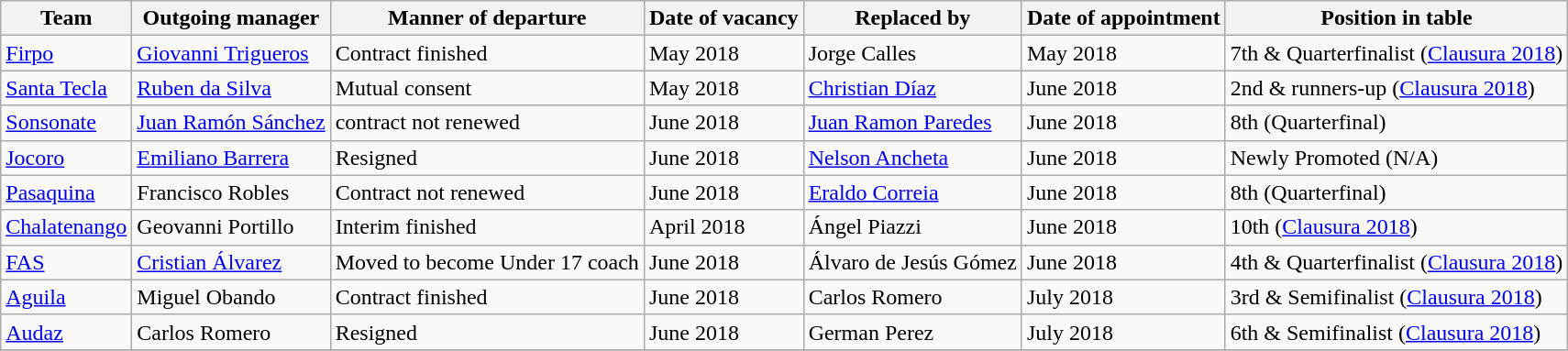<table class="wikitable">
<tr>
<th>Team</th>
<th>Outgoing manager</th>
<th>Manner of departure</th>
<th>Date of vacancy</th>
<th>Replaced by</th>
<th>Date of appointment</th>
<th>Position in table</th>
</tr>
<tr>
<td><a href='#'>Firpo</a></td>
<td> <a href='#'>Giovanni Trigueros</a></td>
<td>Contract finished</td>
<td>May 2018</td>
<td> Jorge Calles</td>
<td>May 2018</td>
<td>7th & Quarterfinalist  (<a href='#'>Clausura 2018</a>)</td>
</tr>
<tr>
<td><a href='#'>Santa Tecla</a></td>
<td> <a href='#'>Ruben da Silva</a></td>
<td>Mutual consent</td>
<td>May 2018</td>
<td> <a href='#'>Christian Díaz</a></td>
<td>June 2018</td>
<td>2nd & runners-up  (<a href='#'>Clausura 2018</a>)</td>
</tr>
<tr>
<td><a href='#'>Sonsonate</a></td>
<td> <a href='#'>Juan Ramón Sánchez</a></td>
<td>contract not renewed</td>
<td>June 2018</td>
<td> <a href='#'>Juan Ramon Paredes</a></td>
<td>June 2018</td>
<td>8th (Quarterfinal)</td>
</tr>
<tr>
<td><a href='#'>Jocoro</a></td>
<td> <a href='#'>Emiliano Barrera</a></td>
<td>Resigned</td>
<td>June 2018</td>
<td> <a href='#'>Nelson Ancheta</a></td>
<td>June 2018</td>
<td>Newly Promoted (N/A)</td>
</tr>
<tr>
<td><a href='#'>Pasaquina</a></td>
<td> Francisco Robles</td>
<td>Contract not renewed</td>
<td>June 2018</td>
<td> <a href='#'>Eraldo Correia</a></td>
<td>June 2018</td>
<td>8th (Quarterfinal)</td>
</tr>
<tr>
<td><a href='#'>Chalatenango</a></td>
<td> Geovanni Portillo</td>
<td>Interim finished</td>
<td>April 2018</td>
<td> Ángel Piazzi</td>
<td>June 2018</td>
<td>10th (<a href='#'>Clausura 2018</a>)</td>
</tr>
<tr>
<td><a href='#'>FAS</a></td>
<td> <a href='#'>Cristian Álvarez</a></td>
<td>Moved to become Under 17 coach</td>
<td>June 2018</td>
<td> Álvaro de Jesús Gómez</td>
<td>June 2018</td>
<td>4th & Quarterfinalist  (<a href='#'>Clausura 2018</a>)</td>
</tr>
<tr>
<td><a href='#'>Aguila</a></td>
<td> Miguel Obando</td>
<td>Contract finished</td>
<td>June 2018</td>
<td> Carlos Romero</td>
<td>July 2018</td>
<td>3rd & Semifinalist  (<a href='#'>Clausura 2018</a>)</td>
</tr>
<tr>
<td><a href='#'>Audaz</a></td>
<td> Carlos Romero</td>
<td>Resigned</td>
<td>June 2018</td>
<td> German Perez</td>
<td>July 2018</td>
<td>6th & Semifinalist  (<a href='#'>Clausura 2018</a>)</td>
</tr>
<tr>
</tr>
</table>
